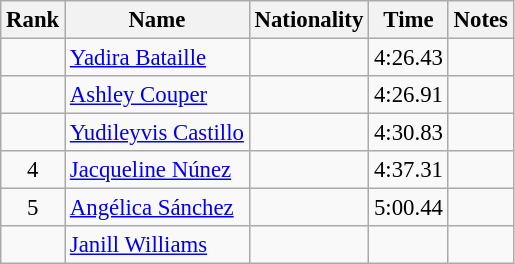<table class="wikitable sortable" style="text-align:center;font-size:95%">
<tr>
<th>Rank</th>
<th>Name</th>
<th>Nationality</th>
<th>Time</th>
<th>Notes</th>
</tr>
<tr>
<td></td>
<td align=left><a href='#'>Yadira Bataille</a></td>
<td align=left></td>
<td>4:26.43</td>
<td></td>
</tr>
<tr>
<td></td>
<td align=left><a href='#'>Ashley Couper</a></td>
<td align=left></td>
<td>4:26.91</td>
<td></td>
</tr>
<tr>
<td></td>
<td align=left><a href='#'>Yudileyvis Castillo</a></td>
<td align=left></td>
<td>4:30.83</td>
<td></td>
</tr>
<tr>
<td>4</td>
<td align=left><a href='#'>Jacqueline Núnez</a></td>
<td align=left></td>
<td>4:37.31</td>
<td></td>
</tr>
<tr>
<td>5</td>
<td align=left><a href='#'>Angélica Sánchez</a></td>
<td align=left></td>
<td>5:00.44</td>
<td></td>
</tr>
<tr>
<td></td>
<td align=left><a href='#'>Janill Williams</a></td>
<td align=left></td>
<td></td>
<td></td>
</tr>
</table>
